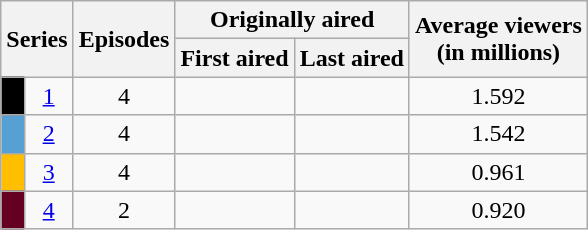<table class="wikitable" style="text-align:center">
<tr>
<th colspan="2" rowspan="2">Series</th>
<th rowspan="2">Episodes</th>
<th colspan="2">Originally aired</th>
<th rowspan="2">Average viewers<br>(in millions)</th>
</tr>
<tr>
<th>First aired</th>
<th>Last aired</th>
</tr>
<tr>
<td bgcolor="000000"></td>
<td><a href='#'>1</a></td>
<td>4</td>
<td></td>
<td></td>
<td>1.592</td>
</tr>
<tr>
<td bgcolor="56A0D3"></td>
<td><a href='#'>2</a></td>
<td>4</td>
<td></td>
<td></td>
<td>1.542</td>
</tr>
<tr>
<td bgcolor="FFBF00"></td>
<td><a href='#'>3</a></td>
<td>4</td>
<td></td>
<td></td>
<td>0.961</td>
</tr>
<tr>
<td bgcolor="660022"></td>
<td><a href='#'>4</a></td>
<td>2</td>
<td></td>
<td></td>
<td>0.920</td>
</tr>
</table>
